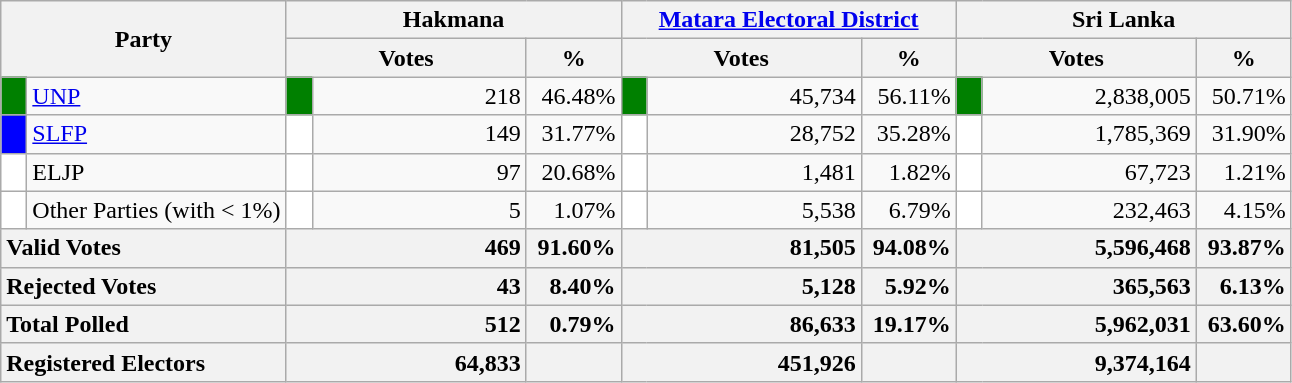<table class="wikitable">
<tr>
<th colspan="2" width="144px"rowspan="2">Party</th>
<th colspan="3" width="216px">Hakmana</th>
<th colspan="3" width="216px"><a href='#'>Matara Electoral District</a></th>
<th colspan="3" width="216px">Sri Lanka</th>
</tr>
<tr>
<th colspan="2" width="144px">Votes</th>
<th>%</th>
<th colspan="2" width="144px">Votes</th>
<th>%</th>
<th colspan="2" width="144px">Votes</th>
<th>%</th>
</tr>
<tr>
<td style="background-color:green;" width="10px"></td>
<td style="text-align:left;"><a href='#'>UNP</a></td>
<td style="background-color:green;" width="10px"></td>
<td style="text-align:right;">218</td>
<td style="text-align:right;">46.48%</td>
<td style="background-color:green;" width="10px"></td>
<td style="text-align:right;">45,734</td>
<td style="text-align:right;">56.11%</td>
<td style="background-color:green;" width="10px"></td>
<td style="text-align:right;">2,838,005</td>
<td style="text-align:right;">50.71%</td>
</tr>
<tr>
<td style="background-color:blue;" width="10px"></td>
<td style="text-align:left;"><a href='#'>SLFP</a></td>
<td style="background-color:white;" width="10px"></td>
<td style="text-align:right;">149</td>
<td style="text-align:right;">31.77%</td>
<td style="background-color:white;" width="10px"></td>
<td style="text-align:right;">28,752</td>
<td style="text-align:right;">35.28%</td>
<td style="background-color:white;" width="10px"></td>
<td style="text-align:right;">1,785,369</td>
<td style="text-align:right;">31.90%</td>
</tr>
<tr>
<td style="background-color:white;" width="10px"></td>
<td style="text-align:left;">ELJP</td>
<td style="background-color:white;" width="10px"></td>
<td style="text-align:right;">97</td>
<td style="text-align:right;">20.68%</td>
<td style="background-color:white;" width="10px"></td>
<td style="text-align:right;">1,481</td>
<td style="text-align:right;">1.82%</td>
<td style="background-color:white;" width="10px"></td>
<td style="text-align:right;">67,723</td>
<td style="text-align:right;">1.21%</td>
</tr>
<tr>
<td style="background-color:white;" width="10px"></td>
<td style="text-align:left;">Other Parties (with < 1%)</td>
<td style="background-color:white;" width="10px"></td>
<td style="text-align:right;">5</td>
<td style="text-align:right;">1.07%</td>
<td style="background-color:white;" width="10px"></td>
<td style="text-align:right;">5,538</td>
<td style="text-align:right;">6.79%</td>
<td style="background-color:white;" width="10px"></td>
<td style="text-align:right;">232,463</td>
<td style="text-align:right;">4.15%</td>
</tr>
<tr>
<th colspan="2" width="144px"style="text-align:left;">Valid Votes</th>
<th style="text-align:right;"colspan="2" width="144px">469</th>
<th style="text-align:right;">91.60%</th>
<th style="text-align:right;"colspan="2" width="144px">81,505</th>
<th style="text-align:right;">94.08%</th>
<th style="text-align:right;"colspan="2" width="144px">5,596,468</th>
<th style="text-align:right;">93.87%</th>
</tr>
<tr>
<th colspan="2" width="144px"style="text-align:left;">Rejected Votes</th>
<th style="text-align:right;"colspan="2" width="144px">43</th>
<th style="text-align:right;">8.40%</th>
<th style="text-align:right;"colspan="2" width="144px">5,128</th>
<th style="text-align:right;">5.92%</th>
<th style="text-align:right;"colspan="2" width="144px">365,563</th>
<th style="text-align:right;">6.13%</th>
</tr>
<tr>
<th colspan="2" width="144px"style="text-align:left;">Total Polled</th>
<th style="text-align:right;"colspan="2" width="144px">512</th>
<th style="text-align:right;">0.79%</th>
<th style="text-align:right;"colspan="2" width="144px">86,633</th>
<th style="text-align:right;">19.17%</th>
<th style="text-align:right;"colspan="2" width="144px">5,962,031</th>
<th style="text-align:right;">63.60%</th>
</tr>
<tr>
<th colspan="2" width="144px"style="text-align:left;">Registered Electors</th>
<th style="text-align:right;"colspan="2" width="144px">64,833</th>
<th></th>
<th style="text-align:right;"colspan="2" width="144px">451,926</th>
<th></th>
<th style="text-align:right;"colspan="2" width="144px">9,374,164</th>
<th></th>
</tr>
</table>
